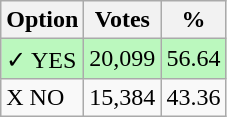<table class="wikitable">
<tr>
<th>Option</th>
<th>Votes</th>
<th>%</th>
</tr>
<tr>
<td style=background:#bbf8be>✓ YES</td>
<td style=background:#bbf8be>20,099</td>
<td style=background:#bbf8be>56.64</td>
</tr>
<tr>
<td>X NO</td>
<td>15,384</td>
<td>43.36</td>
</tr>
</table>
